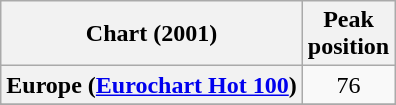<table class="wikitable sortable plainrowheaders" style="text-align:center">
<tr>
<th scope="col">Chart (2001)</th>
<th scope="col">Peak<br>position</th>
</tr>
<tr>
<th scope="row">Europe (<a href='#'>Eurochart Hot 100</a>)</th>
<td>76</td>
</tr>
<tr>
</tr>
<tr>
</tr>
</table>
